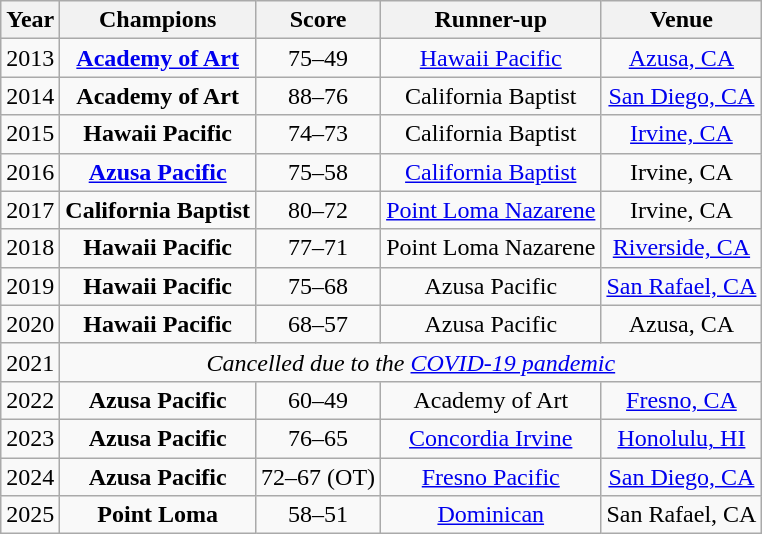<table class="wikitable sortable">
<tr>
<th>Year</th>
<th>Champions</th>
<th>Score</th>
<th>Runner-up</th>
<th>Venue</th>
</tr>
<tr align=center>
<td>2013</td>
<td><strong><a href='#'>Academy of Art</a></strong></td>
<td>75–49</td>
<td><a href='#'>Hawaii Pacific</a></td>
<td><a href='#'>Azusa, CA</a></td>
</tr>
<tr align=center>
<td>2014</td>
<td><strong>Academy of Art</strong></td>
<td>88–76</td>
<td>California Baptist</td>
<td><a href='#'>San Diego, CA</a></td>
</tr>
<tr align=center>
<td>2015</td>
<td><strong>Hawaii Pacific</strong></td>
<td>74–73</td>
<td>California Baptist</td>
<td><a href='#'>Irvine, CA</a></td>
</tr>
<tr align=center>
<td>2016</td>
<td><strong><a href='#'>Azusa Pacific</a></strong></td>
<td>75–58</td>
<td><a href='#'>California Baptist</a></td>
<td>Irvine, CA</td>
</tr>
<tr align=center>
<td>2017</td>
<td><strong>California Baptist</strong></td>
<td>80–72</td>
<td><a href='#'>Point Loma Nazarene</a></td>
<td>Irvine, CA</td>
</tr>
<tr align=center>
<td>2018</td>
<td><strong>Hawaii Pacific</strong></td>
<td>77–71</td>
<td>Point Loma Nazarene</td>
<td><a href='#'>Riverside, CA</a></td>
</tr>
<tr align=center>
<td>2019</td>
<td><strong>Hawaii Pacific</strong></td>
<td>75–68</td>
<td>Azusa Pacific</td>
<td><a href='#'>San Rafael, CA</a></td>
</tr>
<tr align=center>
<td>2020</td>
<td><strong>Hawaii Pacific</strong></td>
<td>68–57</td>
<td>Azusa Pacific</td>
<td>Azusa, CA</td>
</tr>
<tr align=center>
<td>2021</td>
<td colspan=4><em>Cancelled due to the <a href='#'>COVID-19 pandemic</a></em></td>
</tr>
<tr align=center>
<td>2022</td>
<td><strong>Azusa Pacific</strong></td>
<td>60–49</td>
<td>Academy of Art</td>
<td><a href='#'>Fresno, CA</a></td>
</tr>
<tr align=center>
<td>2023</td>
<td><strong>Azusa Pacific</strong></td>
<td>76–65</td>
<td><a href='#'>Concordia Irvine</a></td>
<td><a href='#'>Honolulu, HI</a></td>
</tr>
<tr align=center>
<td>2024</td>
<td><strong>Azusa Pacific</strong></td>
<td>72–67 (OT)</td>
<td><a href='#'>Fresno Pacific</a></td>
<td><a href='#'>San Diego, CA</a></td>
</tr>
<tr align=center>
<td>2025</td>
<td><strong>Point Loma</strong></td>
<td>58–51</td>
<td><a href='#'>Dominican</a></td>
<td>San Rafael, CA</td>
</tr>
</table>
